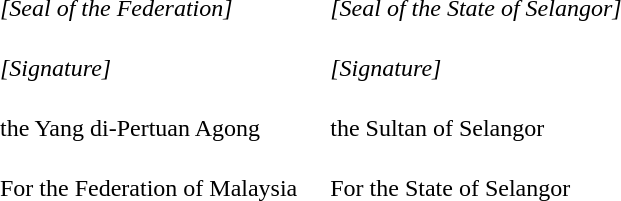<table cellpadding="10;" style="border-style: none;">
<tr>
<td><em>[Seal of the Federation]</em></td>
<td><em>[Seal of the State of Selangor]</em></td>
</tr>
<tr>
<td><em>[Signature]</em></td>
<td><em>[Signature]</em></td>
</tr>
<tr>
<td>the Yang di-Pertuan Agong</td>
<td>the Sultan of Selangor</td>
</tr>
<tr>
<td>For the Federation of Malaysia</td>
<td>For the State of Selangor</td>
</tr>
</table>
